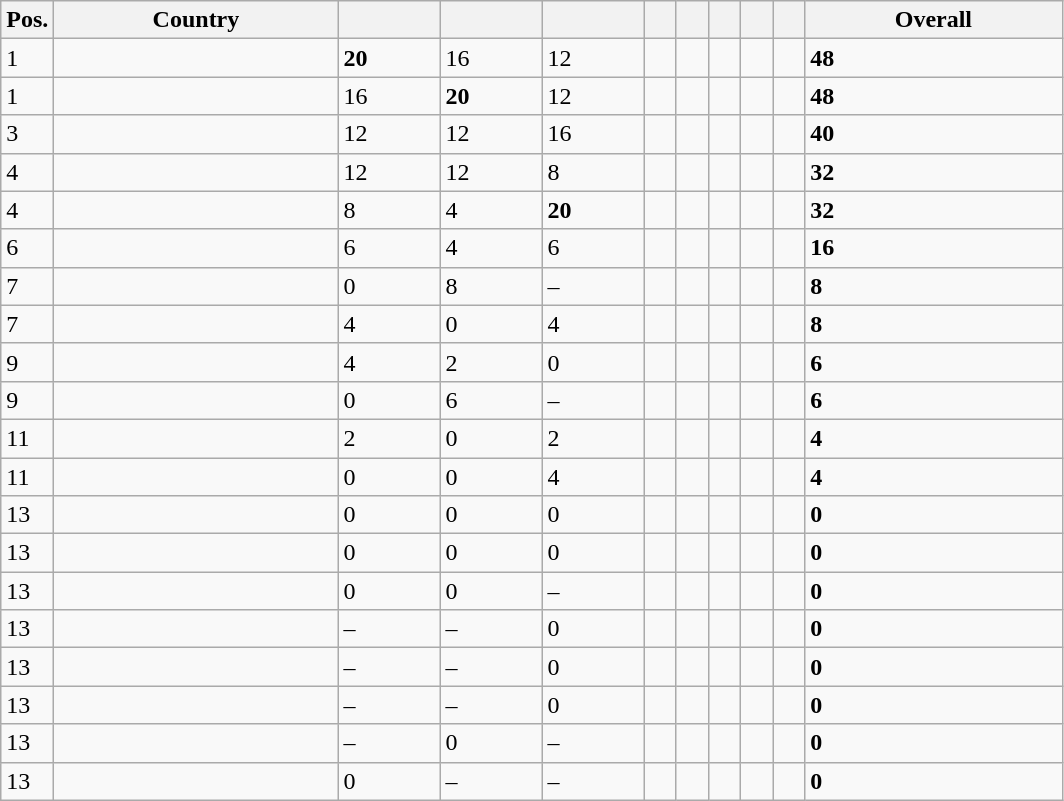<table class="wikitable">
<tr>
<th width=5%>Pos.</th>
<th>Country</th>
<th></th>
<th></th>
<th></th>
<th></th>
<th></th>
<th></th>
<th></th>
<th></th>
<th>Overall</th>
</tr>
<tr>
<td>1</td>
<td></td>
<td><strong>20</strong></td>
<td>16</td>
<td>12</td>
<td></td>
<td></td>
<td></td>
<td></td>
<td></td>
<td><strong>48</strong></td>
</tr>
<tr>
<td>1</td>
<td></td>
<td>16</td>
<td><strong>20</strong></td>
<td>12</td>
<td></td>
<td></td>
<td></td>
<td></td>
<td></td>
<td><strong>48</strong></td>
</tr>
<tr>
<td>3</td>
<td></td>
<td>12</td>
<td>12</td>
<td>16</td>
<td></td>
<td></td>
<td></td>
<td></td>
<td></td>
<td><strong>40</strong></td>
</tr>
<tr>
<td>4</td>
<td></td>
<td>12</td>
<td>12</td>
<td>8</td>
<td></td>
<td></td>
<td></td>
<td></td>
<td></td>
<td><strong>32</strong></td>
</tr>
<tr>
<td>4</td>
<td></td>
<td>8</td>
<td>4</td>
<td><strong>20</strong></td>
<td></td>
<td></td>
<td></td>
<td></td>
<td></td>
<td><strong>32</strong></td>
</tr>
<tr>
<td>6</td>
<td></td>
<td>6</td>
<td>4</td>
<td>6</td>
<td></td>
<td></td>
<td></td>
<td></td>
<td></td>
<td><strong>16</strong></td>
</tr>
<tr>
<td>7</td>
<td></td>
<td>0</td>
<td>8</td>
<td>–</td>
<td></td>
<td></td>
<td></td>
<td></td>
<td></td>
<td><strong>8</strong></td>
</tr>
<tr>
<td>7</td>
<td></td>
<td>4</td>
<td>0</td>
<td>4</td>
<td></td>
<td></td>
<td></td>
<td></td>
<td></td>
<td><strong>8</strong></td>
</tr>
<tr>
<td>9</td>
<td></td>
<td>4</td>
<td>2</td>
<td>0</td>
<td></td>
<td></td>
<td></td>
<td></td>
<td></td>
<td><strong>6</strong></td>
</tr>
<tr>
<td>9</td>
<td></td>
<td>0</td>
<td>6</td>
<td>–</td>
<td></td>
<td></td>
<td></td>
<td></td>
<td></td>
<td><strong>6</strong></td>
</tr>
<tr>
<td>11</td>
<td></td>
<td>2</td>
<td>0</td>
<td>2</td>
<td></td>
<td></td>
<td></td>
<td></td>
<td></td>
<td><strong>4</strong></td>
</tr>
<tr>
<td>11</td>
<td></td>
<td>0</td>
<td>0</td>
<td>4</td>
<td></td>
<td></td>
<td></td>
<td></td>
<td></td>
<td><strong>4</strong></td>
</tr>
<tr>
<td>13</td>
<td></td>
<td>0</td>
<td>0</td>
<td>0</td>
<td></td>
<td></td>
<td></td>
<td></td>
<td></td>
<td><strong>0</strong></td>
</tr>
<tr>
<td>13</td>
<td></td>
<td>0</td>
<td>0</td>
<td>0</td>
<td></td>
<td></td>
<td></td>
<td></td>
<td></td>
<td><strong>0</strong></td>
</tr>
<tr>
<td>13</td>
<td></td>
<td>0</td>
<td>0</td>
<td>–</td>
<td></td>
<td></td>
<td></td>
<td></td>
<td></td>
<td><strong>0</strong></td>
</tr>
<tr>
<td>13</td>
<td></td>
<td>–</td>
<td>–</td>
<td>0</td>
<td></td>
<td></td>
<td></td>
<td></td>
<td></td>
<td><strong>0</strong></td>
</tr>
<tr>
<td>13</td>
<td></td>
<td>–</td>
<td>–</td>
<td>0</td>
<td></td>
<td></td>
<td></td>
<td></td>
<td></td>
<td><strong>0</strong></td>
</tr>
<tr>
<td>13</td>
<td></td>
<td>–</td>
<td>–</td>
<td>0</td>
<td></td>
<td></td>
<td></td>
<td></td>
<td></td>
<td><strong>0</strong></td>
</tr>
<tr>
<td>13</td>
<td></td>
<td>–</td>
<td>0</td>
<td>–</td>
<td></td>
<td></td>
<td></td>
<td></td>
<td></td>
<td><strong>0</strong></td>
</tr>
<tr>
<td>13</td>
<td></td>
<td>0</td>
<td>–</td>
<td>–</td>
<td></td>
<td></td>
<td></td>
<td></td>
<td></td>
<td><strong>0</strong></td>
</tr>
</table>
